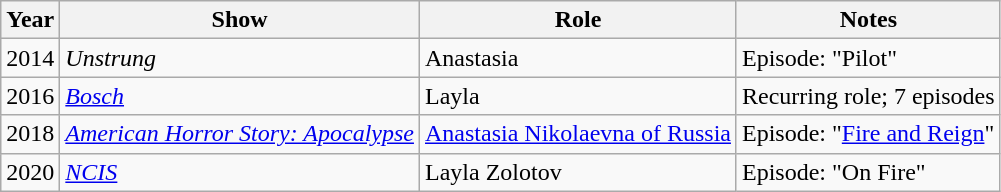<table class="wikitable">
<tr>
<th>Year</th>
<th>Show</th>
<th>Role</th>
<th>Notes</th>
</tr>
<tr>
<td>2014</td>
<td><em>Unstrung</em></td>
<td>Anastasia</td>
<td>Episode: "Pilot"</td>
</tr>
<tr>
<td>2016</td>
<td><em><a href='#'>Bosch</a></em></td>
<td>Layla</td>
<td>Recurring role; 7 episodes</td>
</tr>
<tr>
<td>2018</td>
<td><em><a href='#'>American Horror Story: Apocalypse</a></em></td>
<td><a href='#'>Anastasia Nikolaevna of Russia</a></td>
<td>Episode: "<a href='#'>Fire and Reign</a>"</td>
</tr>
<tr>
<td>2020</td>
<td><em><a href='#'>NCIS</a></em></td>
<td>Layla Zolotov</td>
<td>Episode: "On Fire"</td>
</tr>
</table>
